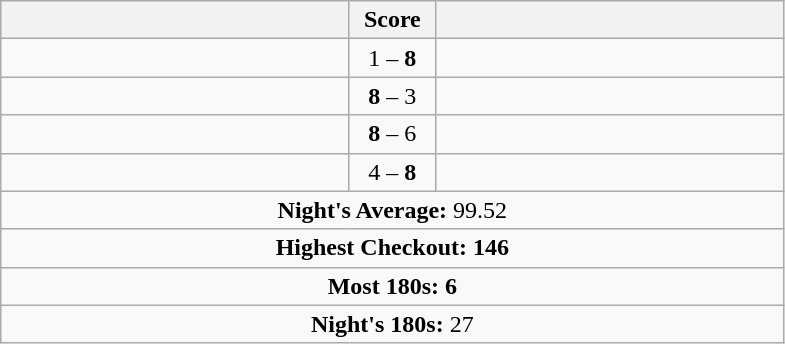<table class=wikitable style="text-align:center">
<tr>
<th width=225></th>
<th width=50>Score</th>
<th width=225></th>
</tr>
<tr align=left>
<td align=right></td>
<td align=center>1 – <strong>8</strong></td>
<td></td>
</tr>
<tr align=left>
<td align=right></td>
<td align=center><strong>8</strong> – 3</td>
<td></td>
</tr>
<tr align=left>
<td align=right></td>
<td align=center><strong>8</strong> – 6</td>
<td></td>
</tr>
<tr align=left>
<td align=right></td>
<td align=center>4 – <strong>8</strong></td>
<td></td>
</tr>
<tr align=center>
<td colspan="3"><strong>Night's Average:</strong> 99.52</td>
</tr>
<tr align=center>
<td colspan="3"><strong>Highest Checkout:</strong>  <strong>146</strong></td>
</tr>
<tr align=center>
<td colspan="3"><strong>Most 180s:</strong>  <strong>6</strong></td>
</tr>
<tr align=center>
<td colspan="3"><strong>Night's 180s:</strong> 27</td>
</tr>
</table>
